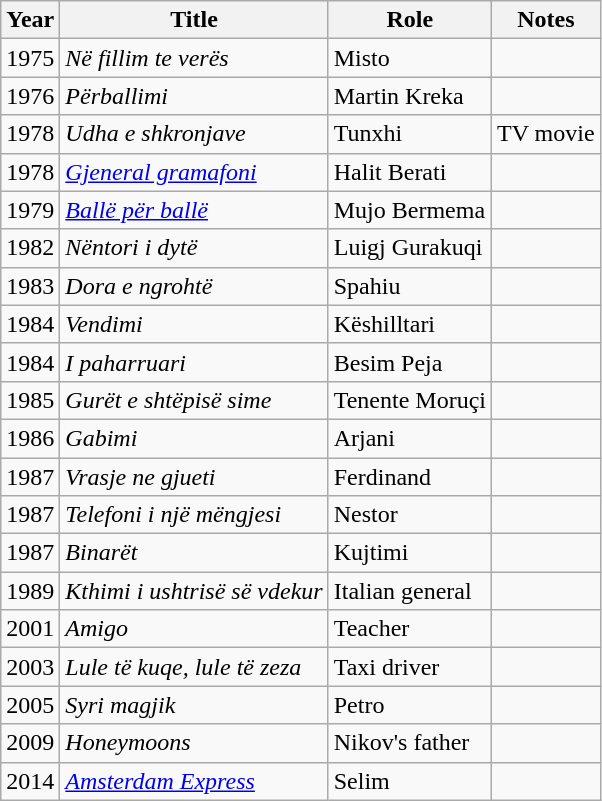<table class="wikitable sortable">
<tr>
<th>Year</th>
<th>Title</th>
<th>Role</th>
<th class="unsortable">Notes</th>
</tr>
<tr>
<td>1975</td>
<td><em>Në fillim te verës </em></td>
<td>Misto</td>
<td></td>
</tr>
<tr>
<td>1976</td>
<td><em>Përballimi</em></td>
<td>Martin Kreka</td>
<td></td>
</tr>
<tr>
<td>1978</td>
<td><em>Udha e shkronjave</em></td>
<td>Tunxhi</td>
<td>TV movie</td>
</tr>
<tr>
<td>1978</td>
<td><em><a href='#'>Gjeneral gramafoni</a></em></td>
<td>Halit Berati</td>
<td></td>
</tr>
<tr>
<td>1979</td>
<td><em><a href='#'>Ballë për ballë</a></em></td>
<td>Mujo Bermema</td>
<td></td>
</tr>
<tr>
<td>1982</td>
<td><em>Nëntori i dytë</em></td>
<td>Luigj Gurakuqi</td>
<td></td>
</tr>
<tr>
<td>1983</td>
<td><em>Dora e ngrohtë</em></td>
<td>Spahiu</td>
<td></td>
</tr>
<tr>
<td>1984</td>
<td><em>Vendimi</em></td>
<td>Këshilltari</td>
<td></td>
</tr>
<tr>
<td>1984</td>
<td><em>I paharruari</em></td>
<td>Besim Peja</td>
<td></td>
</tr>
<tr>
<td>1985</td>
<td><em>Gurët e shtëpisë sime</em></td>
<td>Tenente Moruçi</td>
<td></td>
</tr>
<tr>
<td>1986</td>
<td><em>Gabimi</em></td>
<td>Arjani</td>
<td></td>
</tr>
<tr>
<td>1987</td>
<td><em>Vrasje ne gjueti</em></td>
<td>Ferdinand</td>
<td></td>
</tr>
<tr>
<td>1987</td>
<td><em>Telefoni i një mëngjesi</em></td>
<td>Nestor</td>
<td></td>
</tr>
<tr>
<td>1987</td>
<td><em>Binarët</em></td>
<td>Kujtimi</td>
<td></td>
</tr>
<tr>
<td>1989</td>
<td><em>Kthimi i ushtrisë së vdekur</em></td>
<td>Italian general</td>
<td></td>
</tr>
<tr>
<td>2001</td>
<td><em>Amigo</em></td>
<td>Teacher</td>
<td></td>
</tr>
<tr>
<td>2003</td>
<td><em>Lule të kuqe, lule të zeza</em></td>
<td>Taxi driver</td>
<td></td>
</tr>
<tr>
<td>2005</td>
<td><em>Syri magjik</em></td>
<td>Petro</td>
<td></td>
</tr>
<tr>
<td>2009</td>
<td><em>Honeymoons</em></td>
<td>Nikov's father</td>
<td></td>
</tr>
<tr>
<td>2014</td>
<td><em><a href='#'>Amsterdam Express</a></em></td>
<td>Selim</td>
<td></td>
</tr>
</table>
